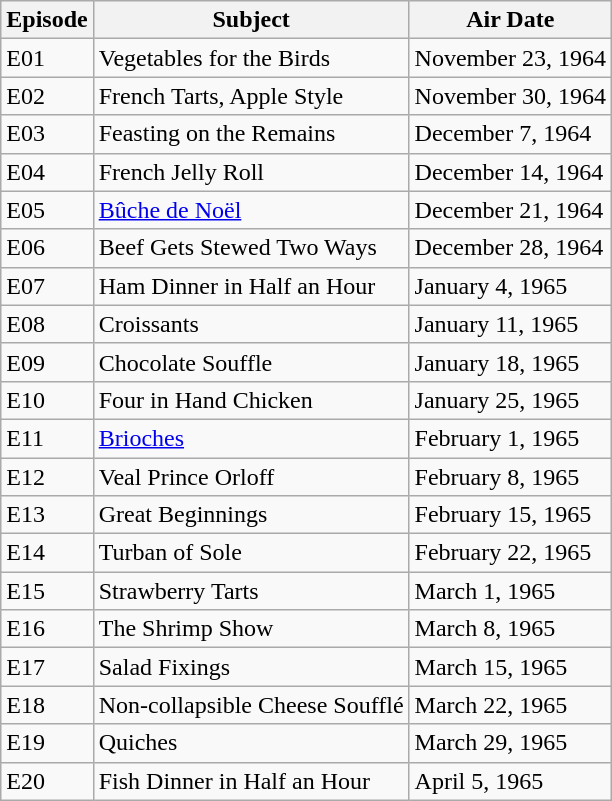<table class="wikitable">
<tr>
<th>Episode</th>
<th>Subject</th>
<th>Air Date</th>
</tr>
<tr>
<td>E01</td>
<td>Vegetables for the Birds</td>
<td>November 23, 1964</td>
</tr>
<tr>
<td>E02</td>
<td>French Tarts, Apple Style</td>
<td>November 30, 1964</td>
</tr>
<tr>
<td>E03</td>
<td>Feasting on the Remains</td>
<td>December 7, 1964</td>
</tr>
<tr>
<td>E04</td>
<td>French Jelly Roll</td>
<td>December 14, 1964</td>
</tr>
<tr>
<td>E05</td>
<td><a href='#'>Bûche de Noël</a></td>
<td>December 21, 1964</td>
</tr>
<tr>
<td>E06</td>
<td>Beef Gets Stewed Two Ways</td>
<td>December 28, 1964</td>
</tr>
<tr>
<td>E07</td>
<td>Ham Dinner in Half an Hour</td>
<td>January 4, 1965</td>
</tr>
<tr>
<td>E08</td>
<td>Croissants</td>
<td>January 11, 1965</td>
</tr>
<tr>
<td>E09</td>
<td>Chocolate Souffle</td>
<td>January 18, 1965</td>
</tr>
<tr>
<td>E10</td>
<td>Four in Hand Chicken</td>
<td>January 25, 1965</td>
</tr>
<tr>
<td>E11</td>
<td><a href='#'>Brioches</a></td>
<td>February 1, 1965</td>
</tr>
<tr>
<td>E12</td>
<td>Veal Prince Orloff</td>
<td>February 8, 1965</td>
</tr>
<tr>
<td>E13</td>
<td>Great Beginnings</td>
<td>February 15, 1965</td>
</tr>
<tr>
<td>E14</td>
<td>Turban of Sole</td>
<td>February 22, 1965</td>
</tr>
<tr>
<td>E15</td>
<td>Strawberry Tarts</td>
<td>March 1, 1965</td>
</tr>
<tr>
<td>E16</td>
<td>The Shrimp Show</td>
<td>March 8, 1965</td>
</tr>
<tr>
<td>E17</td>
<td>Salad Fixings</td>
<td>March 15, 1965</td>
</tr>
<tr>
<td>E18</td>
<td>Non-collapsible Cheese Soufflé</td>
<td>March 22, 1965</td>
</tr>
<tr>
<td>E19</td>
<td>Quiches</td>
<td>March 29, 1965</td>
</tr>
<tr>
<td>E20</td>
<td>Fish Dinner in Half an Hour</td>
<td>April 5, 1965</td>
</tr>
</table>
